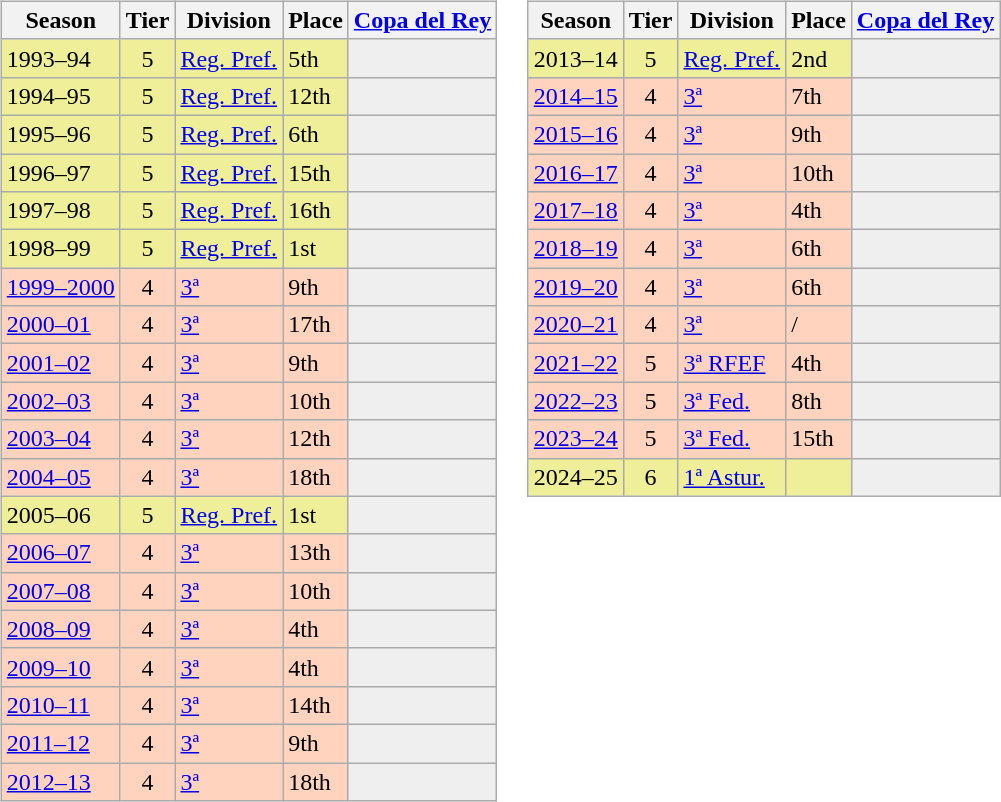<table>
<tr>
<td valign="top" width=0%><br><table class="wikitable">
<tr style="background:#f0f6fa;">
<th>Season</th>
<th>Tier</th>
<th>Division</th>
<th>Place</th>
<th><a href='#'>Copa del Rey</a></th>
</tr>
<tr>
<td style="background:#EFEF99;">1993–94</td>
<td style="background:#EFEF99;" align="center">5</td>
<td style="background:#EFEF99;"><a href='#'>Reg. Pref.</a></td>
<td style="background:#EFEF99;">5th</td>
<th style="background:#efefef;"></th>
</tr>
<tr>
<td style="background:#EFEF99;">1994–95</td>
<td style="background:#EFEF99;" align="center">5</td>
<td style="background:#EFEF99;"><a href='#'>Reg. Pref.</a></td>
<td style="background:#EFEF99;">12th</td>
<th style="background:#efefef;"></th>
</tr>
<tr>
<td style="background:#EFEF99;">1995–96</td>
<td style="background:#EFEF99;" align="center">5</td>
<td style="background:#EFEF99;"><a href='#'>Reg. Pref.</a></td>
<td style="background:#EFEF99;">6th</td>
<th style="background:#efefef;"></th>
</tr>
<tr>
<td style="background:#EFEF99;">1996–97</td>
<td style="background:#EFEF99;" align="center">5</td>
<td style="background:#EFEF99;"><a href='#'>Reg. Pref.</a></td>
<td style="background:#EFEF99;">15th</td>
<th style="background:#efefef;"></th>
</tr>
<tr>
<td style="background:#EFEF99;">1997–98</td>
<td style="background:#EFEF99;" align="center">5</td>
<td style="background:#EFEF99;"><a href='#'>Reg. Pref.</a></td>
<td style="background:#EFEF99;">16th</td>
<th style="background:#efefef;"></th>
</tr>
<tr>
<td style="background:#EFEF99;">1998–99</td>
<td style="background:#EFEF99;" align="center">5</td>
<td style="background:#EFEF99;"><a href='#'>Reg. Pref.</a></td>
<td style="background:#EFEF99;">1st</td>
<th style="background:#efefef;"></th>
</tr>
<tr>
<td style="background:#FFD3BD;"><a href='#'>1999–2000</a></td>
<td style="background:#FFD3BD;" align="center">4</td>
<td style="background:#FFD3BD;"><a href='#'>3ª</a></td>
<td style="background:#FFD3BD;">9th</td>
<td style="background:#efefef;"></td>
</tr>
<tr>
<td style="background:#FFD3BD;"><a href='#'>2000–01</a></td>
<td style="background:#FFD3BD;" align="center">4</td>
<td style="background:#FFD3BD;"><a href='#'>3ª</a></td>
<td style="background:#FFD3BD;">17th</td>
<td style="background:#efefef;"></td>
</tr>
<tr>
<td style="background:#FFD3BD;"><a href='#'>2001–02</a></td>
<td style="background:#FFD3BD;" align="center">4</td>
<td style="background:#FFD3BD;"><a href='#'>3ª</a></td>
<td style="background:#FFD3BD;">9th</td>
<th style="background:#efefef;"></th>
</tr>
<tr>
<td style="background:#FFD3BD;"><a href='#'>2002–03</a></td>
<td style="background:#FFD3BD;" align="center">4</td>
<td style="background:#FFD3BD;"><a href='#'>3ª</a></td>
<td style="background:#FFD3BD;">10th</td>
<th style="background:#efefef;"></th>
</tr>
<tr>
<td style="background:#FFD3BD;"><a href='#'>2003–04</a></td>
<td style="background:#FFD3BD;" align="center">4</td>
<td style="background:#FFD3BD;"><a href='#'>3ª</a></td>
<td style="background:#FFD3BD;">12th</td>
<th style="background:#efefef;"></th>
</tr>
<tr>
<td style="background:#FFD3BD;"><a href='#'>2004–05</a></td>
<td style="background:#FFD3BD;" align="center">4</td>
<td style="background:#FFD3BD;"><a href='#'>3ª</a></td>
<td style="background:#FFD3BD;">18th</td>
<th style="background:#efefef;"></th>
</tr>
<tr>
<td style="background:#EFEF99;">2005–06</td>
<td style="background:#EFEF99;" align="center">5</td>
<td style="background:#EFEF99;"><a href='#'>Reg. Pref.</a></td>
<td style="background:#EFEF99;">1st</td>
<th style="background:#efefef;"></th>
</tr>
<tr>
<td style="background:#FFD3BD;"><a href='#'>2006–07</a></td>
<td style="background:#FFD3BD;" align="center">4</td>
<td style="background:#FFD3BD;"><a href='#'>3ª</a></td>
<td style="background:#FFD3BD;">13th</td>
<td style="background:#efefef;"></td>
</tr>
<tr>
<td style="background:#FFD3BD;"><a href='#'>2007–08</a></td>
<td style="background:#FFD3BD;" align="center">4</td>
<td style="background:#FFD3BD;"><a href='#'>3ª</a></td>
<td style="background:#FFD3BD;">10th</td>
<th style="background:#efefef;"></th>
</tr>
<tr>
<td style="background:#FFD3BD;"><a href='#'>2008–09</a></td>
<td style="background:#FFD3BD;" align="center">4</td>
<td style="background:#FFD3BD;"><a href='#'>3ª</a></td>
<td style="background:#FFD3BD;">4th</td>
<td style="background:#efefef;"></td>
</tr>
<tr>
<td style="background:#FFD3BD;"><a href='#'>2009–10</a></td>
<td style="background:#FFD3BD;" align="center">4</td>
<td style="background:#FFD3BD;"><a href='#'>3ª</a></td>
<td style="background:#FFD3BD;">4th</td>
<td style="background:#efefef;"></td>
</tr>
<tr>
<td style="background:#FFD3BD;"><a href='#'>2010–11</a></td>
<td style="background:#FFD3BD;" align="center">4</td>
<td style="background:#FFD3BD;"><a href='#'>3ª</a></td>
<td style="background:#FFD3BD;">14th</td>
<td style="background:#efefef;"></td>
</tr>
<tr>
<td style="background:#FFD3BD;"><a href='#'>2011–12</a></td>
<td style="background:#FFD3BD;" align="center">4</td>
<td style="background:#FFD3BD;"><a href='#'>3ª</a></td>
<td style="background:#FFD3BD;">9th</td>
<td style="background:#efefef;"></td>
</tr>
<tr>
<td style="background:#FFD3BD;"><a href='#'>2012–13</a></td>
<td style="background:#FFD3BD;" align="center">4</td>
<td style="background:#FFD3BD;"><a href='#'>3ª</a></td>
<td style="background:#FFD3BD;">18th</td>
<td style="background:#efefef;"></td>
</tr>
</table>
</td>
<td valign="top" width=0%><br><table class="wikitable">
<tr style="background:#f0f6fa;">
<th>Season</th>
<th>Tier</th>
<th>Division</th>
<th>Place</th>
<th><a href='#'>Copa del Rey</a></th>
</tr>
<tr>
<td style="background:#EFEF99;">2013–14</td>
<td style="background:#EFEF99;" align="center">5</td>
<td style="background:#EFEF99;"><a href='#'>Reg. Pref.</a></td>
<td style="background:#EFEF99;">2nd</td>
<th style="background:#efefef;"></th>
</tr>
<tr>
<td style="background:#FFD3BD;"><a href='#'>2014–15</a></td>
<td style="background:#FFD3BD;" align="center">4</td>
<td style="background:#FFD3BD;"><a href='#'>3ª</a></td>
<td style="background:#FFD3BD;">7th</td>
<td style="background:#efefef;"></td>
</tr>
<tr>
<td style="background:#FFD3BD;"><a href='#'>2015–16</a></td>
<td style="background:#FFD3BD;" align="center">4</td>
<td style="background:#FFD3BD;"><a href='#'>3ª</a></td>
<td style="background:#FFD3BD;">9th</td>
<td style="background:#efefef;"></td>
</tr>
<tr>
<td style="background:#FFD3BD;"><a href='#'>2016–17</a></td>
<td style="background:#FFD3BD;" align="center">4</td>
<td style="background:#FFD3BD;"><a href='#'>3ª</a></td>
<td style="background:#FFD3BD;">10th</td>
<td style="background:#efefef;"></td>
</tr>
<tr>
<td style="background:#FFD3BD;"><a href='#'>2017–18</a></td>
<td style="background:#FFD3BD;" align="center">4</td>
<td style="background:#FFD3BD;"><a href='#'>3ª</a></td>
<td style="background:#FFD3BD;">4th</td>
<td style="background:#efefef;"></td>
</tr>
<tr>
<td style="background:#FFD3BD;"><a href='#'>2018–19</a></td>
<td style="background:#FFD3BD;" align="center">4</td>
<td style="background:#FFD3BD;"><a href='#'>3ª</a></td>
<td style="background:#FFD3BD;">6th</td>
<th style="background:#efefef;"></th>
</tr>
<tr>
<td style="background:#FFD3BD;"><a href='#'>2019–20</a></td>
<td style="background:#FFD3BD;" align="center">4</td>
<td style="background:#FFD3BD;"><a href='#'>3ª</a></td>
<td style="background:#FFD3BD;">6th</td>
<th style="background:#efefef;"></th>
</tr>
<tr>
<td style="background:#FFD3BD;"><a href='#'>2020–21</a></td>
<td style="background:#FFD3BD;" align="center">4</td>
<td style="background:#FFD3BD;"><a href='#'>3ª</a></td>
<td style="background:#FFD3BD;"> / </td>
<th style="background:#efefef;"></th>
</tr>
<tr>
<td style="background:#FFD3BD;"><a href='#'>2021–22</a></td>
<td style="background:#FFD3BD;" align="center">5</td>
<td style="background:#FFD3BD;"><a href='#'>3ª RFEF</a></td>
<td style="background:#FFD3BD;">4th</td>
<th style="background:#efefef;"></th>
</tr>
<tr>
<td style="background:#FFD3BD;"><a href='#'>2022–23</a></td>
<td style="background:#FFD3BD;" align="center">5</td>
<td style="background:#FFD3BD;"><a href='#'>3ª Fed.</a></td>
<td style="background:#FFD3BD;">8th</td>
<th style="background:#efefef;"></th>
</tr>
<tr>
<td style="background:#FFD3BD;"><a href='#'>2023–24</a></td>
<td style="background:#FFD3BD;" align="center">5</td>
<td style="background:#FFD3BD;"><a href='#'>3ª Fed.</a></td>
<td style="background:#FFD3BD;">15th</td>
<th style="background:#efefef;"></th>
</tr>
<tr>
<td style="background:#EFEF99;">2024–25</td>
<td style="background:#EFEF99;" align="center">6</td>
<td style="background:#EFEF99;"><a href='#'>1ª Astur.</a></td>
<td style="background:#EFEF99;"></td>
<th style="background:#efefef;"></th>
</tr>
</table>
</td>
</tr>
</table>
